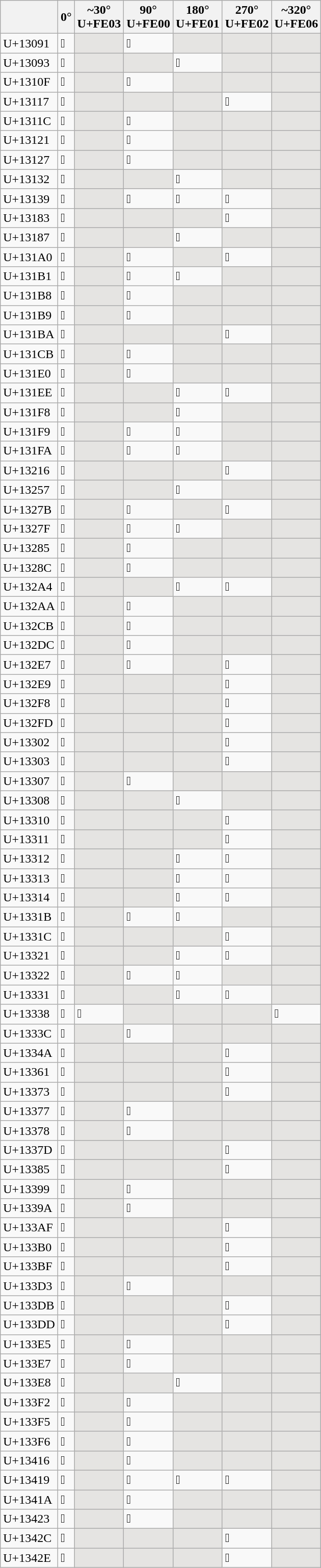<table class="wikitable collapsible defaultcenter col1left sticky-header">
<tr>
<th></th>
<th>0°<br></th>
<th>~30°<br>U+FE03</th>
<th>90°<br>U+FE00</th>
<th>180°<br>U+FE01</th>
<th>270°<br>U+FE02</th>
<th>~320°<br>U+FE06</th>
</tr>
<tr>
<td>U+13091</td>
<td>𓂑</td>
<td style="background-color: #E5E4E2"></td>
<td>𓂑&#xFE00;</td>
<td style="background-color: #E5E4E2"></td>
<td style="background-color: #E5E4E2"></td>
<td style="background-color: #E5E4E2"></td>
</tr>
<tr>
<td>U+13093</td>
<td>𓂓</td>
<td style="background-color: #E5E4E2"></td>
<td style="background-color: #E5E4E2"></td>
<td>𓂓&#xFE01;</td>
<td style="background-color: #E5E4E2"></td>
<td style="background-color: #E5E4E2"></td>
</tr>
<tr>
<td>U+1310F</td>
<td>𓄏</td>
<td style="background-color: #E5E4E2"></td>
<td>𓄏&#xFE00;</td>
<td style="background-color: #E5E4E2"></td>
<td style="background-color: #E5E4E2"></td>
<td style="background-color: #E5E4E2"></td>
</tr>
<tr>
<td>U+13117</td>
<td>𓄗</td>
<td style="background-color: #E5E4E2"></td>
<td style="background-color: #E5E4E2"></td>
<td style="background-color: #E5E4E2"></td>
<td>𓄗&#xFE02;</td>
<td style="background-color: #E5E4E2"></td>
</tr>
<tr>
<td>U+1311C</td>
<td>𓄜</td>
<td style="background-color: #E5E4E2"></td>
<td>𓄜&#xFE00;</td>
<td style="background-color: #E5E4E2"></td>
<td style="background-color: #E5E4E2"></td>
<td style="background-color: #E5E4E2"></td>
</tr>
<tr>
<td>U+13121</td>
<td>𓄡</td>
<td style="background-color: #E5E4E2"></td>
<td>𓄡&#xFE00;</td>
<td style="background-color: #E5E4E2"></td>
<td style="background-color: #E5E4E2"></td>
<td style="background-color: #E5E4E2"></td>
</tr>
<tr>
<td>U+13127</td>
<td>𓄧</td>
<td style="background-color: #E5E4E2"></td>
<td>𓄧&#xFE00;</td>
<td style="background-color: #E5E4E2"></td>
<td style="background-color: #E5E4E2"></td>
<td style="background-color: #E5E4E2"></td>
</tr>
<tr>
<td>U+13132</td>
<td>𓄲</td>
<td style="background-color: #E5E4E2"></td>
<td style="background-color: #E5E4E2"></td>
<td>𓄲&#xFE01;</td>
<td style="background-color: #E5E4E2"></td>
<td style="background-color: #E5E4E2"></td>
</tr>
<tr>
<td>U+13139</td>
<td>𓄹</td>
<td style="background-color: #E5E4E2"></td>
<td>𓄹&#xFE00;</td>
<td>𓄹&#xFE01;</td>
<td>𓄹&#xFE02;</td>
<td style="background-color: #E5E4E2"></td>
</tr>
<tr>
<td>U+13183</td>
<td>𓆃</td>
<td style="background-color: #E5E4E2"></td>
<td style="background-color: #E5E4E2"></td>
<td style="background-color: #E5E4E2"></td>
<td>𓆃&#xFE02;</td>
<td style="background-color: #E5E4E2"></td>
</tr>
<tr>
<td>U+13187</td>
<td>𓆇</td>
<td style="background-color: #E5E4E2"></td>
<td style="background-color: #E5E4E2"></td>
<td>𓆇&#xFE01;</td>
<td style="background-color: #E5E4E2"></td>
<td style="background-color: #E5E4E2"></td>
</tr>
<tr>
<td>U+131A0</td>
<td>𓆠</td>
<td style="background-color: #E5E4E2"></td>
<td>𓆠&#xFE00;</td>
<td style="background-color: #E5E4E2"></td>
<td>𓆠&#xFE02;</td>
<td style="background-color: #E5E4E2"></td>
</tr>
<tr>
<td>U+131B1</td>
<td>𓆱</td>
<td style="background-color: #E5E4E2"></td>
<td>𓆱&#xFE00;</td>
<td>𓆱&#xFE01;</td>
<td style="background-color: #E5E4E2"></td>
<td style="background-color: #E5E4E2"></td>
</tr>
<tr>
<td>U+131B8</td>
<td>𓆸</td>
<td style="background-color: #E5E4E2"></td>
<td>𓆸&#xFE00;</td>
<td style="background-color: #E5E4E2"></td>
<td style="background-color: #E5E4E2"></td>
<td style="background-color: #E5E4E2"></td>
</tr>
<tr>
<td>U+131B9</td>
<td>𓆹</td>
<td style="background-color: #E5E4E2"></td>
<td>𓆹&#xFE00;</td>
<td style="background-color: #E5E4E2"></td>
<td style="background-color: #E5E4E2"></td>
<td style="background-color: #E5E4E2"></td>
</tr>
<tr>
<td>U+131BA</td>
<td>𓆺</td>
<td style="background-color: #E5E4E2"></td>
<td style="background-color: #E5E4E2"></td>
<td style="background-color: #E5E4E2"></td>
<td>𓆺&#xFE02;</td>
<td style="background-color: #E5E4E2"></td>
</tr>
<tr>
<td>U+131CB</td>
<td>𓇋</td>
<td style="background-color: #E5E4E2"></td>
<td>𓇋&#xFE00;</td>
<td style="background-color: #E5E4E2"></td>
<td style="background-color: #E5E4E2"></td>
<td style="background-color: #E5E4E2"></td>
</tr>
<tr>
<td>U+131E0</td>
<td>𓇠</td>
<td style="background-color: #E5E4E2"></td>
<td>𓇠&#xFE00;</td>
<td style="background-color: #E5E4E2"></td>
<td style="background-color: #E5E4E2"></td>
<td style="background-color: #E5E4E2"></td>
</tr>
<tr>
<td>U+131EE</td>
<td>𓇮</td>
<td style="background-color: #E5E4E2"></td>
<td style="background-color: #E5E4E2"></td>
<td>𓇮&#xFE01;</td>
<td>𓇮&#xFE02;</td>
<td style="background-color: #E5E4E2"></td>
</tr>
<tr>
<td>U+131F8</td>
<td>𓇸</td>
<td style="background-color: #E5E4E2"></td>
<td style="background-color: #E5E4E2"></td>
<td>𓇸&#xFE01;</td>
<td style="background-color: #E5E4E2"></td>
<td style="background-color: #E5E4E2"></td>
</tr>
<tr>
<td>U+131F9</td>
<td>𓇹</td>
<td style="background-color: #E5E4E2"></td>
<td>𓇹&#xFE00;</td>
<td>𓇹&#xFE01;</td>
<td style="background-color: #E5E4E2"></td>
<td style="background-color: #E5E4E2"></td>
</tr>
<tr>
<td>U+131FA</td>
<td>𓇺</td>
<td style="background-color: #E5E4E2"></td>
<td>𓇺&#xFE00;</td>
<td>𓇺&#xFE01;</td>
<td style="background-color: #E5E4E2"></td>
<td style="background-color: #E5E4E2"></td>
</tr>
<tr>
<td>U+13216</td>
<td>𓈖</td>
<td style="background-color: #E5E4E2"></td>
<td style="background-color: #E5E4E2"></td>
<td style="background-color: #E5E4E2"></td>
<td>𓈖&#xFE02;</td>
<td style="background-color: #E5E4E2"></td>
</tr>
<tr>
<td>U+13257</td>
<td>𓉗</td>
<td style="background-color: #E5E4E2"></td>
<td style="background-color: #E5E4E2"></td>
<td>𓉗&#xFE01;</td>
<td style="background-color: #E5E4E2"></td>
<td style="background-color: #E5E4E2"></td>
</tr>
<tr>
<td>U+1327B</td>
<td>𓉻</td>
<td style="background-color: #E5E4E2"></td>
<td>𓉻&#xFE00;</td>
<td style="background-color: #E5E4E2"></td>
<td>𓉻&#xFE02;</td>
<td style="background-color: #E5E4E2"></td>
</tr>
<tr>
<td>U+1327F</td>
<td>𓉿</td>
<td style="background-color: #E5E4E2"></td>
<td>𓉿&#xFE00;</td>
<td>𓉿&#xFE01;</td>
<td style="background-color: #E5E4E2"></td>
<td style="background-color: #E5E4E2"></td>
</tr>
<tr>
<td>U+13285</td>
<td>𓊅</td>
<td style="background-color: #E5E4E2"></td>
<td>𓊅&#xFE00;</td>
<td style="background-color: #E5E4E2"></td>
<td style="background-color: #E5E4E2"></td>
<td style="background-color: #E5E4E2"></td>
</tr>
<tr>
<td>U+1328C</td>
<td>𓊌</td>
<td style="background-color: #E5E4E2"></td>
<td>𓊌&#xFE00;</td>
<td style="background-color: #E5E4E2"></td>
<td style="background-color: #E5E4E2"></td>
<td style="background-color: #E5E4E2"></td>
</tr>
<tr>
<td>U+132A4</td>
<td>𓊤</td>
<td style="background-color: #E5E4E2"></td>
<td style="background-color: #E5E4E2"></td>
<td>𓊤&#xFE01;</td>
<td>𓊤&#xFE02;</td>
<td style="background-color: #E5E4E2"></td>
</tr>
<tr>
<td>U+132AA</td>
<td>𓊪</td>
<td style="background-color: #E5E4E2"></td>
<td>𓊪&#xFE00;</td>
<td style="background-color: #E5E4E2"></td>
<td style="background-color: #E5E4E2"></td>
<td style="background-color: #E5E4E2"></td>
</tr>
<tr>
<td>U+132CB</td>
<td>𓋋</td>
<td style="background-color: #E5E4E2"></td>
<td>𓋋&#xFE00;</td>
<td style="background-color: #E5E4E2"></td>
<td style="background-color: #E5E4E2"></td>
<td style="background-color: #E5E4E2"></td>
</tr>
<tr>
<td>U+132DC</td>
<td>𓋜</td>
<td style="background-color: #E5E4E2"></td>
<td>𓋜&#xFE00;</td>
<td style="background-color: #E5E4E2"></td>
<td style="background-color: #E5E4E2"></td>
<td style="background-color: #E5E4E2"></td>
</tr>
<tr>
<td>U+132E7</td>
<td>𓋧</td>
<td style="background-color: #E5E4E2"></td>
<td>𓋧&#xFE00;</td>
<td style="background-color: #E5E4E2"></td>
<td>𓋧&#xFE02;</td>
<td style="background-color: #E5E4E2"></td>
</tr>
<tr>
<td>U+132E9</td>
<td>𓋩</td>
<td style="background-color: #E5E4E2"></td>
<td style="background-color: #E5E4E2"></td>
<td style="background-color: #E5E4E2"></td>
<td>𓋩&#xFE02;</td>
<td style="background-color: #E5E4E2"></td>
</tr>
<tr>
<td>U+132F8</td>
<td>𓋸</td>
<td style="background-color: #E5E4E2"></td>
<td style="background-color: #E5E4E2"></td>
<td style="background-color: #E5E4E2"></td>
<td>𓋸&#xFE02;</td>
<td style="background-color: #E5E4E2"></td>
</tr>
<tr>
<td>U+132FD</td>
<td>𓋽</td>
<td style="background-color: #E5E4E2"></td>
<td style="background-color: #E5E4E2"></td>
<td style="background-color: #E5E4E2"></td>
<td>𓋽&#xFE02;</td>
<td style="background-color: #E5E4E2"></td>
</tr>
<tr>
<td>U+13302</td>
<td>𓌂</td>
<td style="background-color: #E5E4E2"></td>
<td style="background-color: #E5E4E2"></td>
<td style="background-color: #E5E4E2"></td>
<td>𓌂&#xFE02;</td>
<td style="background-color: #E5E4E2"></td>
</tr>
<tr>
<td>U+13303</td>
<td>𓌃</td>
<td style="background-color: #E5E4E2"></td>
<td style="background-color: #E5E4E2"></td>
<td style="background-color: #E5E4E2"></td>
<td>𓌃&#xFE02;</td>
<td style="background-color: #E5E4E2"></td>
</tr>
<tr>
<td>U+13307</td>
<td>𓌇</td>
<td style="background-color: #E5E4E2"></td>
<td>𓌇&#xFE00;</td>
<td style="background-color: #E5E4E2"></td>
<td style="background-color: #E5E4E2"></td>
<td style="background-color: #E5E4E2"></td>
</tr>
<tr>
<td>U+13308</td>
<td>𓌈</td>
<td style="background-color: #E5E4E2"></td>
<td style="background-color: #E5E4E2"></td>
<td>𓌈&#xFE01;</td>
<td style="background-color: #E5E4E2"></td>
<td style="background-color: #E5E4E2"></td>
</tr>
<tr>
<td>U+13310</td>
<td>𓌐</td>
<td style="background-color: #E5E4E2"></td>
<td style="background-color: #E5E4E2"></td>
<td style="background-color: #E5E4E2"></td>
<td>𓌐&#xFE02;</td>
<td style="background-color: #E5E4E2"></td>
</tr>
<tr>
<td>U+13311</td>
<td>𓌑</td>
<td style="background-color: #E5E4E2"></td>
<td style="background-color: #E5E4E2"></td>
<td style="background-color: #E5E4E2"></td>
<td>𓌑&#xFE02;</td>
<td style="background-color: #E5E4E2"></td>
</tr>
<tr>
<td>U+13312</td>
<td>𓌒</td>
<td style="background-color: #E5E4E2"></td>
<td style="background-color: #E5E4E2"></td>
<td>𓌒&#xFE01;</td>
<td>𓌒&#xFE02;</td>
<td style="background-color: #E5E4E2"></td>
</tr>
<tr>
<td>U+13313</td>
<td>𓌓</td>
<td style="background-color: #E5E4E2"></td>
<td style="background-color: #E5E4E2"></td>
<td>𓌓&#xFE01;</td>
<td>𓌓&#xFE02;</td>
<td style="background-color: #E5E4E2"></td>
</tr>
<tr>
<td>U+13314</td>
<td>𓌔</td>
<td style="background-color: #E5E4E2"></td>
<td style="background-color: #E5E4E2"></td>
<td>𓌔&#xFE01;</td>
<td>𓌔&#xFE02;</td>
<td style="background-color: #E5E4E2"></td>
</tr>
<tr>
<td>U+1331B</td>
<td>𓌛</td>
<td style="background-color: #E5E4E2"></td>
<td>𓌛&#xFE00;</td>
<td>𓌛&#xFE01;</td>
<td style="background-color: #E5E4E2"></td>
<td style="background-color: #E5E4E2"></td>
</tr>
<tr>
<td>U+1331C</td>
<td>𓌜</td>
<td style="background-color: #E5E4E2"></td>
<td style="background-color: #E5E4E2"></td>
<td style="background-color: #E5E4E2"></td>
<td>𓌜&#xFE02;</td>
<td style="background-color: #E5E4E2"></td>
</tr>
<tr>
<td>U+13321</td>
<td>𓌡</td>
<td style="background-color: #E5E4E2"></td>
<td style="background-color: #E5E4E2"></td>
<td>𓌡&#xFE01;</td>
<td>𓌡&#xFE02;</td>
<td style="background-color: #E5E4E2"></td>
</tr>
<tr>
<td>U+13322</td>
<td>𓌢</td>
<td style="background-color: #E5E4E2"></td>
<td>𓌢&#xFE00;</td>
<td>𓌢&#xFE01;</td>
<td style="background-color: #E5E4E2"></td>
<td style="background-color: #E5E4E2"></td>
</tr>
<tr>
<td>U+13331</td>
<td>𓌱</td>
<td style="background-color: #E5E4E2"></td>
<td style="background-color: #E5E4E2"></td>
<td>𓌱&#xFE01;</td>
<td>𓌱&#xFE02;</td>
<td style="background-color: #E5E4E2"></td>
</tr>
<tr>
<td>U+13338</td>
<td>𓌸</td>
<td>𓌸&#xFE03;</td>
<td style="background-color: #E5E4E2"></td>
<td style="background-color: #E5E4E2"></td>
<td style="background-color: #E5E4E2"></td>
<td>𓌸&#xFE06;</td>
</tr>
<tr>
<td>U+1333C</td>
<td>𓌼</td>
<td style="background-color: #E5E4E2"></td>
<td>𓌼&#xFE00;</td>
<td style="background-color: #E5E4E2"></td>
<td style="background-color: #E5E4E2"></td>
<td style="background-color: #E5E4E2"></td>
</tr>
<tr>
<td>U+1334A</td>
<td>𓍊</td>
<td style="background-color: #E5E4E2"></td>
<td style="background-color: #E5E4E2"></td>
<td style="background-color: #E5E4E2"></td>
<td>𓍊&#xFE02;</td>
<td style="background-color: #E5E4E2"></td>
</tr>
<tr>
<td>U+13361</td>
<td>𓍡</td>
<td style="background-color: #E5E4E2"></td>
<td style="background-color: #E5E4E2"></td>
<td style="background-color: #E5E4E2"></td>
<td>𓍡&#xFE02;</td>
<td style="background-color: #E5E4E2"></td>
</tr>
<tr>
<td>U+13373</td>
<td>𓍳</td>
<td style="background-color: #E5E4E2"></td>
<td style="background-color: #E5E4E2"></td>
<td style="background-color: #E5E4E2"></td>
<td>𓍳&#xFE02;</td>
<td style="background-color: #E5E4E2"></td>
</tr>
<tr>
<td>U+13377</td>
<td>𓍷</td>
<td style="background-color: #E5E4E2"></td>
<td>𓍷&#xFE00;</td>
<td style="background-color: #E5E4E2"></td>
<td style="background-color: #E5E4E2"></td>
<td style="background-color: #E5E4E2"></td>
</tr>
<tr>
<td>U+13378</td>
<td>𓍸</td>
<td style="background-color: #E5E4E2"></td>
<td>𓍸&#xFE00;</td>
<td style="background-color: #E5E4E2"></td>
<td style="background-color: #E5E4E2"></td>
<td style="background-color: #E5E4E2"></td>
</tr>
<tr>
<td>U+1337D</td>
<td>𓍽</td>
<td style="background-color: #E5E4E2"></td>
<td style="background-color: #E5E4E2"></td>
<td style="background-color: #E5E4E2"></td>
<td>𓍽&#xFE02;</td>
<td style="background-color: #E5E4E2"></td>
</tr>
<tr>
<td>U+13385</td>
<td>𓎅</td>
<td style="background-color: #E5E4E2"></td>
<td style="background-color: #E5E4E2"></td>
<td style="background-color: #E5E4E2"></td>
<td>𓎅&#xFE02;</td>
<td style="background-color: #E5E4E2"></td>
</tr>
<tr>
<td>U+13399</td>
<td>𓎙</td>
<td style="background-color: #E5E4E2"></td>
<td>𓎙&#xFE00;</td>
<td style="background-color: #E5E4E2"></td>
<td style="background-color: #E5E4E2"></td>
<td style="background-color: #E5E4E2"></td>
</tr>
<tr>
<td>U+1339A</td>
<td>𓎚</td>
<td style="background-color: #E5E4E2"></td>
<td>𓎚&#xFE00;</td>
<td style="background-color: #E5E4E2"></td>
<td style="background-color: #E5E4E2"></td>
<td style="background-color: #E5E4E2"></td>
</tr>
<tr>
<td>U+133AF</td>
<td>𓎯</td>
<td style="background-color: #E5E4E2"></td>
<td style="background-color: #E5E4E2"></td>
<td style="background-color: #E5E4E2"></td>
<td>𓎯&#xFE02;</td>
<td style="background-color: #E5E4E2"></td>
</tr>
<tr>
<td>U+133B0</td>
<td>𓎰</td>
<td style="background-color: #E5E4E2"></td>
<td style="background-color: #E5E4E2"></td>
<td style="background-color: #E5E4E2"></td>
<td>𓎰&#xFE02;</td>
<td style="background-color: #E5E4E2"></td>
</tr>
<tr>
<td>U+133BF</td>
<td>𓎿</td>
<td style="background-color: #E5E4E2"></td>
<td style="background-color: #E5E4E2"></td>
<td style="background-color: #E5E4E2"></td>
<td>𓎿&#xFE02;</td>
<td style="background-color: #E5E4E2"></td>
</tr>
<tr>
<td>U+133D3</td>
<td>𓏓</td>
<td style="background-color: #E5E4E2"></td>
<td>𓏓&#xFE00;</td>
<td style="background-color: #E5E4E2"></td>
<td style="background-color: #E5E4E2"></td>
<td style="background-color: #E5E4E2"></td>
</tr>
<tr>
<td>U+133DB</td>
<td>𓏛</td>
<td style="background-color: #E5E4E2"></td>
<td style="background-color: #E5E4E2"></td>
<td style="background-color: #E5E4E2"></td>
<td>𓏛&#xFE02;</td>
<td style="background-color: #E5E4E2"></td>
</tr>
<tr>
<td>U+133DD</td>
<td>𓏝</td>
<td style="background-color: #E5E4E2"></td>
<td style="background-color: #E5E4E2"></td>
<td style="background-color: #E5E4E2"></td>
<td>𓏝&#xFE02;</td>
<td style="background-color: #E5E4E2"></td>
</tr>
<tr>
<td>U+133E5</td>
<td>𓏥</td>
<td style="background-color: #E5E4E2"></td>
<td>𓏥&#xFE00;</td>
<td style="background-color: #E5E4E2"></td>
<td style="background-color: #E5E4E2"></td>
<td style="background-color: #E5E4E2"></td>
</tr>
<tr>
<td>U+133E7</td>
<td>𓏧</td>
<td style="background-color: #E5E4E2"></td>
<td>𓏧&#xFE00;</td>
<td style="background-color: #E5E4E2"></td>
<td style="background-color: #E5E4E2"></td>
<td style="background-color: #E5E4E2"></td>
</tr>
<tr>
<td>U+133E8</td>
<td>𓏨</td>
<td style="background-color: #E5E4E2"></td>
<td style="background-color: #E5E4E2"></td>
<td>𓏨&#xFE01;</td>
<td style="background-color: #E5E4E2"></td>
<td style="background-color: #E5E4E2"></td>
</tr>
<tr>
<td>U+133F2</td>
<td>𓏲</td>
<td style="background-color: #E5E4E2"></td>
<td>𓏲&#xFE00;</td>
<td style="background-color: #E5E4E2"></td>
<td style="background-color: #E5E4E2"></td>
<td style="background-color: #E5E4E2"></td>
</tr>
<tr>
<td>U+133F5</td>
<td>𓏵</td>
<td style="background-color: #E5E4E2"></td>
<td>𓏵&#xFE00;</td>
<td style="background-color: #E5E4E2"></td>
<td style="background-color: #E5E4E2"></td>
<td style="background-color: #E5E4E2"></td>
</tr>
<tr>
<td>U+133F6</td>
<td>𓏶</td>
<td style="background-color: #E5E4E2"></td>
<td>𓏶&#xFE00;</td>
<td style="background-color: #E5E4E2"></td>
<td style="background-color: #E5E4E2"></td>
<td style="background-color: #E5E4E2"></td>
</tr>
<tr>
<td>U+13416</td>
<td>𓐖</td>
<td style="background-color: #E5E4E2"></td>
<td>𓐖&#xFE00;</td>
<td style="background-color: #E5E4E2"></td>
<td style="background-color: #E5E4E2"></td>
<td style="background-color: #E5E4E2"></td>
</tr>
<tr>
<td>U+13419</td>
<td>𓐙</td>
<td style="background-color: #E5E4E2"></td>
<td>𓐙&#xFE00;</td>
<td>𓐙&#xFE01;</td>
<td>𓐙&#xFE02;</td>
<td style="background-color: #E5E4E2"></td>
</tr>
<tr>
<td>U+1341A</td>
<td>𓐚</td>
<td style="background-color: #E5E4E2"></td>
<td>𓐚&#xFE00;</td>
<td style="background-color: #E5E4E2"></td>
<td style="background-color: #E5E4E2"></td>
<td style="background-color: #E5E4E2"></td>
</tr>
<tr>
<td>U+13423</td>
<td>𓐣</td>
<td style="background-color: #E5E4E2"></td>
<td>𓐣&#xFE00;</td>
<td style="background-color: #E5E4E2"></td>
<td style="background-color: #E5E4E2"></td>
<td style="background-color: #E5E4E2"></td>
</tr>
<tr>
<td>U+1342C</td>
<td>𓐬</td>
<td style="background-color: #E5E4E2"></td>
<td style="background-color: #E5E4E2"></td>
<td style="background-color: #E5E4E2"></td>
<td>𓐬&#xFE02;</td>
<td style="background-color: #E5E4E2"></td>
</tr>
<tr>
<td>U+1342E</td>
<td>𓐮</td>
<td style="background-color: #E5E4E2"></td>
<td style="background-color: #E5E4E2"></td>
<td style="background-color: #E5E4E2"></td>
<td>𓐮&#xFE02;</td>
<td style="background-color: #E5E4E2"></td>
</tr>
</table>
